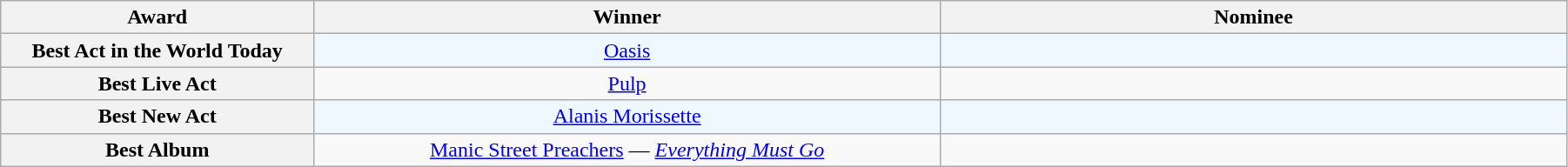<table class="wikitable" rowspan=2 style="text-align: center; width:95%;">
<tr>
<th scope="col" style="width:10%;">Award</th>
<th scope="col" style="width:20%;">Winner</th>
<th scope="col" style="width:20%;">Nominee</th>
</tr>
<tr>
<th scope="row" style="text-align:center">Best Act in the World Today</th>
<td style="background:#F0F8FF"><a href='#'>Oasis</a></td>
<td style="background:#F0F8FF; font-size: 85%;"></td>
</tr>
<tr>
<th scope="row" style="text-align:center">Best Live Act</th>
<td><a href='#'>Pulp</a></td>
<td style="font-size: 85%;"></td>
</tr>
<tr>
<th scope="row" style="text-align:center">Best New Act</th>
<td style="background:#F0F8FF"><a href='#'>Alanis Morissette</a></td>
<td style="background:#F0F8FF; font-size: 85%;"></td>
</tr>
<tr>
<th scope="row" style="text-align:center">Best Album</th>
<td><a href='#'>Manic Street Preachers</a> — <em><a href='#'>Everything Must Go</a></em></td>
<td style="font-size: 85%;"></td>
</tr>
</table>
